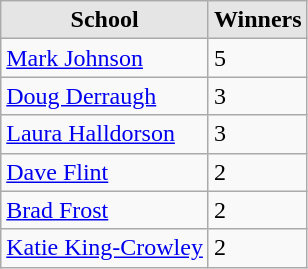<table class="wikitable">
<tr>
<th style="background:#e5e5e5;">School</th>
<th style="background:#e5e5e5;">Winners</th>
</tr>
<tr>
<td><a href='#'>Mark Johnson</a></td>
<td>5</td>
</tr>
<tr>
<td><a href='#'>Doug Derraugh</a></td>
<td>3</td>
</tr>
<tr>
<td><a href='#'>Laura Halldorson</a></td>
<td>3</td>
</tr>
<tr>
<td><a href='#'>Dave Flint</a></td>
<td>2</td>
</tr>
<tr>
<td><a href='#'>Brad Frost</a></td>
<td>2</td>
</tr>
<tr>
<td><a href='#'>Katie King-Crowley</a></td>
<td>2</td>
</tr>
</table>
